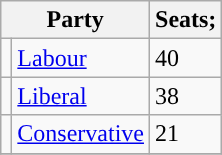<table class="wikitable">
<tr>
<th colspan="2">Party</th>
<th>Seats;</th>
</tr>
<tr>
<td style="background-color: "></td>
<td><a href='#'>Labour</a></td>
<td>40</td>
</tr>
<tr>
<td style="background-color: "></td>
<td><a href='#'>Liberal</a></td>
<td>38</td>
</tr>
<tr>
<td style="background-color: "></td>
<td><a href='#'>Conservative</a></td>
<td>21</td>
</tr>
<tr>
</tr>
</table>
